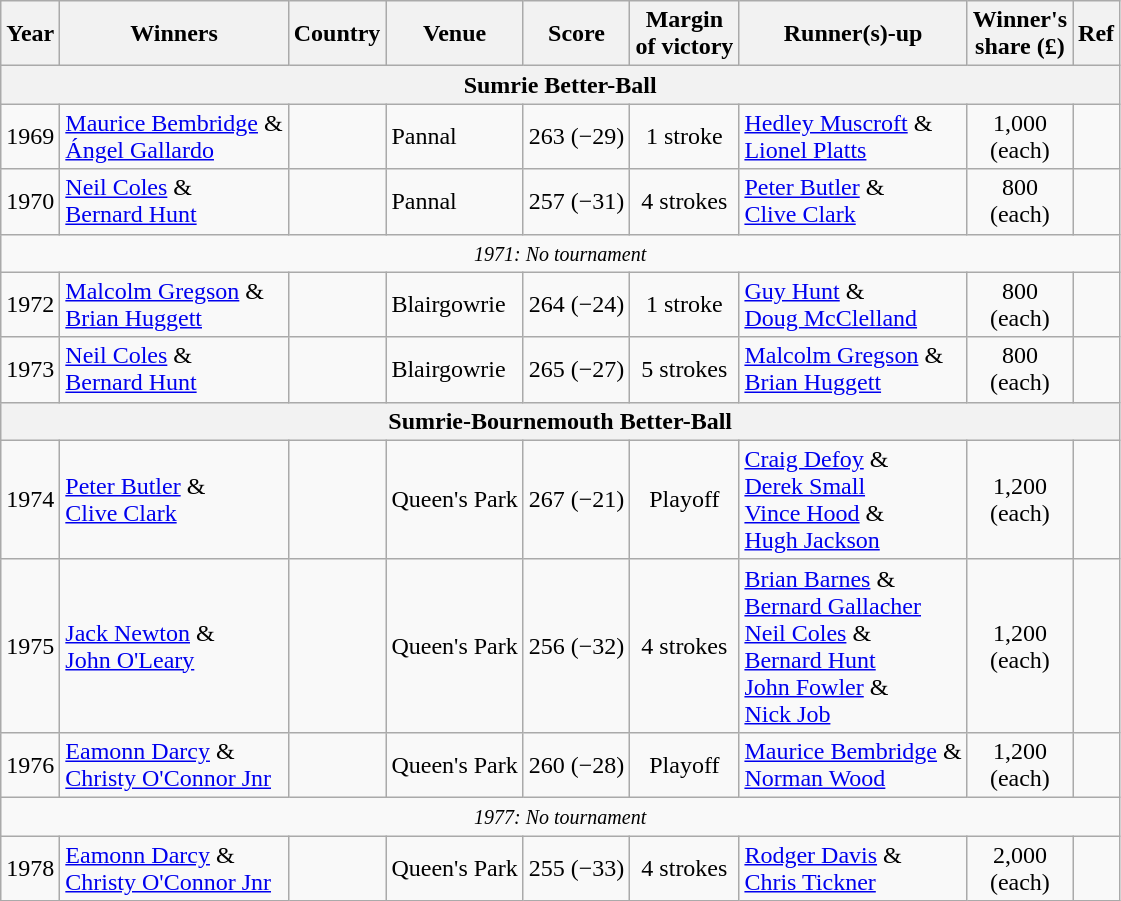<table class="wikitable">
<tr>
<th>Year</th>
<th>Winners</th>
<th>Country</th>
<th>Venue</th>
<th>Score</th>
<th>Margin<br>of victory</th>
<th>Runner(s)-up</th>
<th>Winner's<br>share (£)</th>
<th>Ref</th>
</tr>
<tr>
<th colspan=9>Sumrie Better-Ball</th>
</tr>
<tr>
<td>1969</td>
<td><a href='#'>Maurice Bembridge</a> &<br><a href='#'>Ángel Gallardo</a></td>
<td><br></td>
<td>Pannal</td>
<td align=center>263 (−29)</td>
<td align=center>1 stroke</td>
<td> <a href='#'>Hedley Muscroft</a> &<br> <a href='#'>Lionel Platts</a></td>
<td align=center>1,000<br>(each)</td>
<td></td>
</tr>
<tr>
<td>1970</td>
<td><a href='#'>Neil Coles</a> &<br><a href='#'>Bernard Hunt</a></td>
<td><br></td>
<td>Pannal</td>
<td align=center>257 (−31)</td>
<td align=center>4 strokes</td>
<td> <a href='#'>Peter Butler</a> &<br> <a href='#'>Clive Clark</a></td>
<td align=center>800<br>(each)</td>
<td></td>
</tr>
<tr>
<td colspan=9 align=center><small><em>1971: No tournament</em></small></td>
</tr>
<tr>
<td>1972</td>
<td><a href='#'>Malcolm Gregson</a> &<br><a href='#'>Brian Huggett</a></td>
<td><br></td>
<td>Blairgowrie</td>
<td align=center>264 (−24)</td>
<td align=center>1 stroke</td>
<td> <a href='#'>Guy Hunt</a> &<br> <a href='#'>Doug McClelland</a></td>
<td align=center>800<br>(each)</td>
<td></td>
</tr>
<tr>
<td>1973</td>
<td><a href='#'>Neil Coles</a> &<br><a href='#'>Bernard Hunt</a></td>
<td><br></td>
<td>Blairgowrie</td>
<td align=center>265 (−27)</td>
<td align=center>5 strokes</td>
<td> <a href='#'>Malcolm Gregson</a> &<br> <a href='#'>Brian Huggett</a></td>
<td align=center>800<br>(each)</td>
<td></td>
</tr>
<tr>
<th colspan=9>Sumrie-Bournemouth Better-Ball</th>
</tr>
<tr>
<td>1974</td>
<td><a href='#'>Peter Butler</a> &<br><a href='#'>Clive Clark</a></td>
<td><br></td>
<td>Queen's Park</td>
<td align=center>267 (−21)</td>
<td align=center>Playoff</td>
<td> <a href='#'>Craig Defoy</a> &<br> <a href='#'>Derek Small</a><br> <a href='#'>Vince Hood</a> &<br> <a href='#'>Hugh Jackson</a></td>
<td align=center>1,200<br>(each)</td>
<td></td>
</tr>
<tr>
<td>1975</td>
<td><a href='#'>Jack Newton</a> &<br><a href='#'>John O'Leary</a></td>
<td><br></td>
<td>Queen's Park</td>
<td align=center>256 (−32)</td>
<td align=center>4 strokes</td>
<td> <a href='#'>Brian Barnes</a> &<br> <a href='#'>Bernard Gallacher</a><br> <a href='#'>Neil Coles</a> &<br> <a href='#'>Bernard Hunt</a><br> <a href='#'>John Fowler</a> &<br> <a href='#'>Nick Job</a></td>
<td align=center>1,200<br>(each)</td>
<td></td>
</tr>
<tr>
<td>1976</td>
<td><a href='#'>Eamonn Darcy</a> &<br><a href='#'>Christy O'Connor Jnr</a></td>
<td><br></td>
<td>Queen's Park</td>
<td align=center>260 (−28)</td>
<td align=center>Playoff</td>
<td> <a href='#'>Maurice Bembridge</a> &<br> <a href='#'>Norman Wood</a></td>
<td align=center>1,200<br>(each)</td>
<td></td>
</tr>
<tr>
<td colspan=9 align=center><small><em>1977: No tournament</em></small></td>
</tr>
<tr>
<td>1978</td>
<td><a href='#'>Eamonn Darcy</a> &<br><a href='#'>Christy O'Connor Jnr</a></td>
<td><br></td>
<td>Queen's Park</td>
<td align=center>255 (−33)</td>
<td align=center>4 strokes</td>
<td> <a href='#'>Rodger Davis</a> &<br> <a href='#'>Chris Tickner</a></td>
<td align=center>2,000<br>(each)</td>
<td></td>
</tr>
</table>
